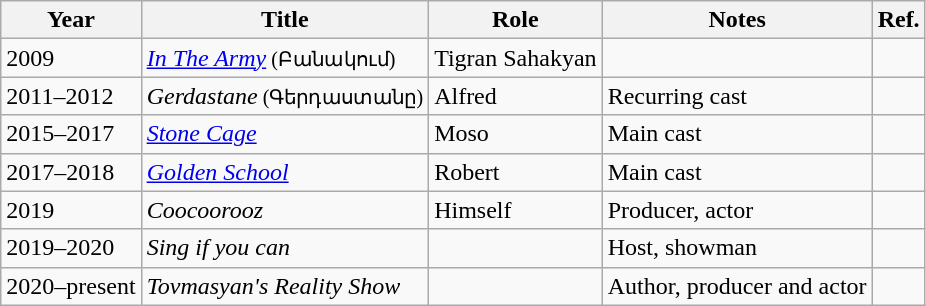<table class="wikitable sortable plainrowheaders">
<tr>
<th>Year</th>
<th>Title</th>
<th>Role</th>
<th class="unsortable">Notes</th>
<th>Ref.</th>
</tr>
<tr>
<td>2009</td>
<td><em><a href='#'>In The Army</a></em><small> (Բանակում)</small></td>
<td>Tigran Sahakyan</td>
<td></td>
<td></td>
</tr>
<tr>
<td>2011–2012</td>
<td><em>Gerdastane</em><small> (Գերդաստանը)</small></td>
<td>Alfred</td>
<td>Recurring cast</td>
<td></td>
</tr>
<tr>
<td>2015–2017</td>
<td><em><a href='#'>Stone Cage</a></em></td>
<td>Moso</td>
<td>Main cast</td>
<td></td>
</tr>
<tr>
<td>2017–2018</td>
<td><em><a href='#'>Golden School</a></em></td>
<td>Robert</td>
<td>Main cast</td>
<td></td>
</tr>
<tr>
<td>2019</td>
<td><em>Coocoorooz</em></td>
<td>Himself</td>
<td>Producer, actor</td>
<td></td>
</tr>
<tr>
<td>2019–2020</td>
<td><em>Sing if you can</em></td>
<td></td>
<td>Host, showman</td>
<td></td>
</tr>
<tr>
<td>2020–present</td>
<td><em>Tovmasyan's Reality Show</em></td>
<td></td>
<td>Author, producer and actor</td>
<td></td>
</tr>
</table>
